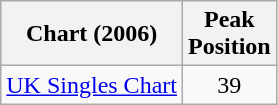<table class="wikitable">
<tr>
<th align="left">Chart (2006)</th>
<th align="left">Peak<br>Position</th>
</tr>
<tr>
<td style="text-align:left;"><a href='#'>UK Singles Chart</a></td>
<td style="text-align:center;">39</td>
</tr>
</table>
